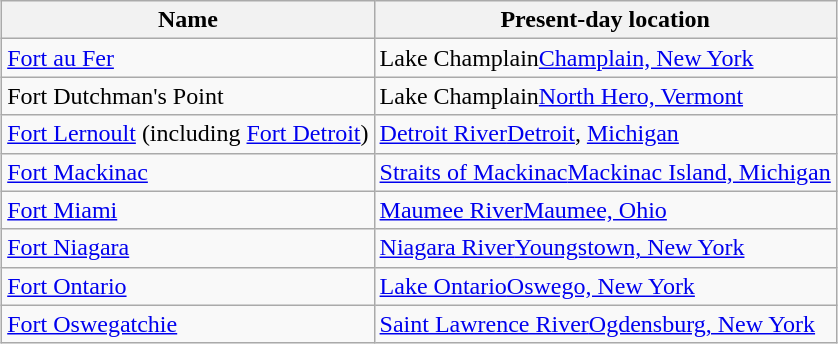<table class="wikitable" style="margin-left:auto; margin-right:auto; border:none;">
<tr>
<th>Name</th>
<th>Present-day location</th>
</tr>
<tr>
<td><a href='#'>Fort au Fer</a></td>
<td>Lake Champlain<a href='#'>Champlain, New York</a></td>
</tr>
<tr>
<td>Fort Dutchman's Point</td>
<td>Lake Champlain<a href='#'>North Hero, Vermont</a></td>
</tr>
<tr>
<td><a href='#'>Fort Lernoult</a> (including <a href='#'>Fort Detroit</a>)</td>
<td><a href='#'>Detroit River</a><a href='#'>Detroit</a>, <a href='#'>Michigan</a></td>
</tr>
<tr>
<td><a href='#'>Fort Mackinac</a></td>
<td><a href='#'>Straits of Mackinac</a><a href='#'>Mackinac Island, Michigan</a></td>
</tr>
<tr>
<td><a href='#'>Fort Miami</a></td>
<td><a href='#'>Maumee River</a><a href='#'>Maumee, Ohio</a></td>
</tr>
<tr>
<td><a href='#'>Fort Niagara</a></td>
<td><a href='#'>Niagara River</a><a href='#'>Youngstown, New York</a></td>
</tr>
<tr>
<td><a href='#'>Fort Ontario</a></td>
<td><a href='#'>Lake Ontario</a><a href='#'>Oswego, New York</a></td>
</tr>
<tr>
<td><a href='#'>Fort Oswegatchie</a></td>
<td><a href='#'>Saint Lawrence River</a><a href='#'>Ogdensburg, New York</a></td>
</tr>
<tr>
</tr>
</table>
